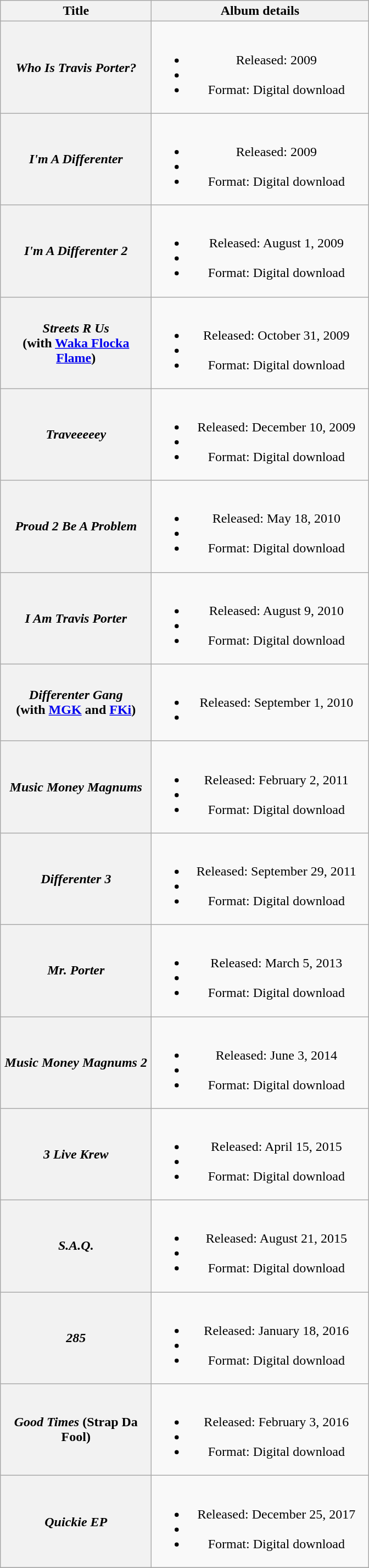<table class="wikitable plainrowheaders" style="text-align:center;">
<tr>
<th scope="col" style="width:11em;">Title</th>
<th scope="col" style="width:16em;">Album details</th>
</tr>
<tr>
<th scope="row"><em>Who Is Travis Porter?</em></th>
<td><br><ul><li>Released: 2009</li><li></li><li>Format: Digital download</li></ul></td>
</tr>
<tr>
<th scope="row"><em>I'm A Differenter</em></th>
<td><br><ul><li>Released: 2009</li><li></li><li>Format: Digital download</li></ul></td>
</tr>
<tr>
<th scope="row"><em>I'm A Differenter 2</em></th>
<td><br><ul><li>Released: August 1, 2009</li><li></li><li>Format: Digital download</li></ul></td>
</tr>
<tr>
<th scope="row"><em>Streets R Us</em><br><span>(with <a href='#'>Waka Flocka Flame</a>)</span></th>
<td><br><ul><li>Released: October 31, 2009</li><li></li><li>Format: Digital download</li></ul></td>
</tr>
<tr>
<th scope="row"><em>Traveeeeey</em></th>
<td><br><ul><li>Released: December 10, 2009</li><li></li><li>Format: Digital download</li></ul></td>
</tr>
<tr>
<th scope="row"><em>Proud 2 Be A Problem</em></th>
<td><br><ul><li>Released: May 18, 2010</li><li></li><li>Format: Digital download</li></ul></td>
</tr>
<tr>
<th scope="row"><em>I Am Travis Porter</em></th>
<td><br><ul><li>Released: August 9, 2010</li><li></li><li>Format: Digital download</li></ul></td>
</tr>
<tr>
<th scope="row"><em>Differenter Gang</em><br><span>(with <a href='#'>MGK</a> and <a href='#'>FKi</a>)</span></th>
<td><br><ul><li>Released: September 1, 2010</li><li></li></ul></td>
</tr>
<tr>
<th scope="row"><em>Music Money Magnums</em></th>
<td><br><ul><li>Released: February 2, 2011</li><li></li><li>Format: Digital download</li></ul></td>
</tr>
<tr>
<th scope="row"><em>Differenter 3</em></th>
<td><br><ul><li>Released: September 29, 2011</li><li></li><li>Format: Digital download</li></ul></td>
</tr>
<tr>
<th scope="row"><em>Mr. Porter</em></th>
<td><br><ul><li>Released: March 5, 2013</li><li></li><li>Format: Digital download</li></ul></td>
</tr>
<tr>
<th scope="row"><em>Music Money Magnums 2</em></th>
<td><br><ul><li>Released: June 3, 2014</li><li></li><li>Format: Digital download</li></ul></td>
</tr>
<tr>
<th scope="row"><em>3 Live Krew</em></th>
<td><br><ul><li>Released: April 15, 2015</li><li></li><li>Format: Digital download</li></ul></td>
</tr>
<tr>
<th scope="row"><em>S.A.Q.</em></th>
<td><br><ul><li>Released: August 21, 2015</li><li></li><li>Format: Digital download</li></ul></td>
</tr>
<tr>
<th scope="row"><em>285</em></th>
<td><br><ul><li>Released: January 18, 2016</li><li></li><li>Format: Digital download</li></ul></td>
</tr>
<tr>
<th scope="row"><em>Good Times</em> (Strap Da Fool)</th>
<td><br><ul><li>Released: February 3, 2016</li><li></li><li>Format: Digital download</li></ul></td>
</tr>
<tr>
<th scope="row"><em>Quickie EP</em></th>
<td><br><ul><li>Released: December 25, 2017</li><li></li><li>Format: Digital download</li></ul></td>
</tr>
<tr>
</tr>
</table>
